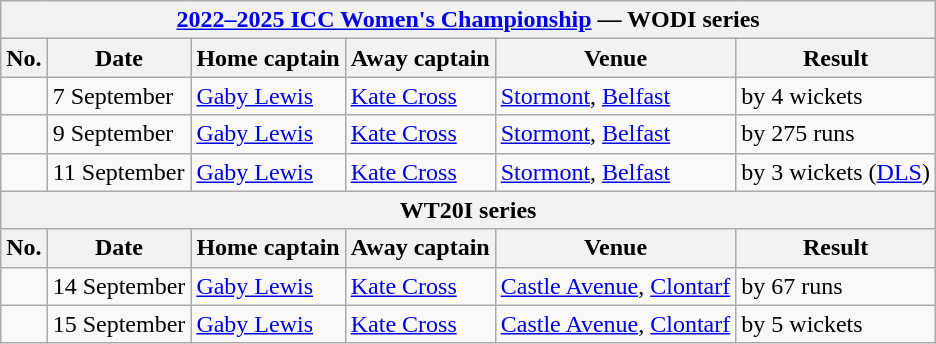<table class="wikitable">
<tr>
<th colspan="9"><a href='#'>2022–2025 ICC Women's Championship</a> — WODI series</th>
</tr>
<tr>
<th>No.</th>
<th>Date</th>
<th>Home captain</th>
<th>Away captain</th>
<th>Venue</th>
<th>Result</th>
</tr>
<tr>
<td></td>
<td>7 September</td>
<td><a href='#'>Gaby Lewis</a></td>
<td><a href='#'>Kate Cross</a></td>
<td><a href='#'>Stormont</a>, <a href='#'>Belfast</a></td>
<td> by 4 wickets</td>
</tr>
<tr>
<td></td>
<td>9 September</td>
<td><a href='#'>Gaby Lewis</a></td>
<td><a href='#'>Kate Cross</a></td>
<td><a href='#'>Stormont</a>, <a href='#'>Belfast</a></td>
<td> by 275 runs</td>
</tr>
<tr>
<td></td>
<td>11 September</td>
<td><a href='#'>Gaby Lewis</a></td>
<td><a href='#'>Kate Cross</a></td>
<td><a href='#'>Stormont</a>, <a href='#'>Belfast</a></td>
<td> by 3 wickets (<a href='#'>DLS</a>)</td>
</tr>
<tr>
<th colspan="9">WT20I series</th>
</tr>
<tr>
<th>No.</th>
<th>Date</th>
<th>Home captain</th>
<th>Away captain</th>
<th>Venue</th>
<th>Result</th>
</tr>
<tr>
<td></td>
<td>14 September</td>
<td><a href='#'>Gaby Lewis</a></td>
<td><a href='#'>Kate Cross</a></td>
<td><a href='#'>Castle Avenue</a>, <a href='#'>Clontarf</a></td>
<td> by 67 runs</td>
</tr>
<tr>
<td></td>
<td>15 September</td>
<td><a href='#'>Gaby Lewis</a></td>
<td><a href='#'>Kate Cross</a></td>
<td><a href='#'>Castle Avenue</a>, <a href='#'>Clontarf</a></td>
<td> by 5 wickets</td>
</tr>
</table>
